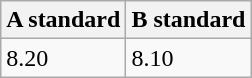<table class="wikitable" border="1" align="upright">
<tr>
<th>A standard</th>
<th>B standard</th>
</tr>
<tr>
<td>8.20</td>
<td>8.10</td>
</tr>
</table>
